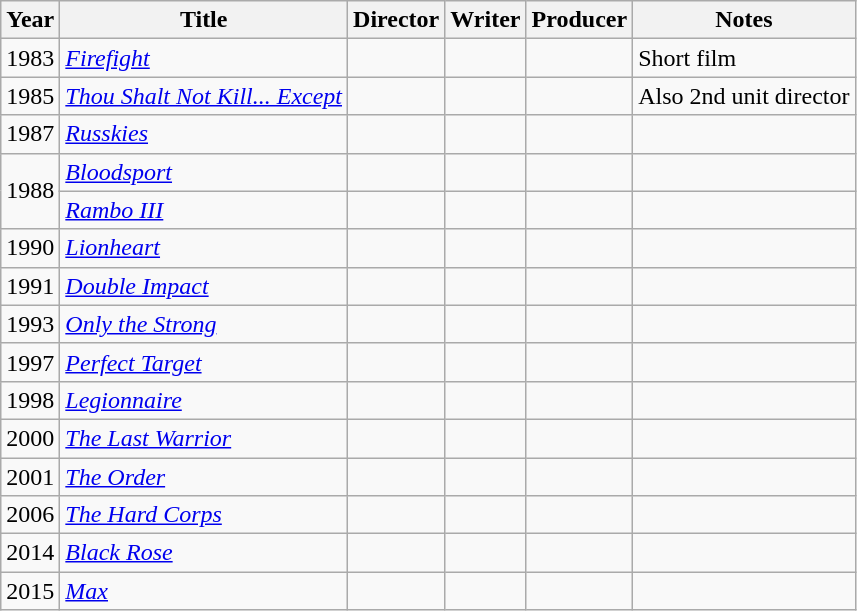<table class="wikitable">
<tr>
<th>Year</th>
<th>Title</th>
<th>Director</th>
<th>Writer</th>
<th>Producer</th>
<th>Notes</th>
</tr>
<tr>
<td>1983</td>
<td><em><a href='#'>Firefight</a></em></td>
<td></td>
<td></td>
<td></td>
<td>Short film</td>
</tr>
<tr>
<td>1985</td>
<td><em><a href='#'>Thou Shalt Not Kill... Except</a></em></td>
<td></td>
<td></td>
<td></td>
<td>Also 2nd unit director</td>
</tr>
<tr>
<td>1987</td>
<td><em><a href='#'>Russkies</a></em></td>
<td></td>
<td></td>
<td></td>
<td></td>
</tr>
<tr>
<td rowspan=2>1988</td>
<td><em><a href='#'>Bloodsport</a></em></td>
<td></td>
<td></td>
<td></td>
<td></td>
</tr>
<tr>
<td><em><a href='#'>Rambo III</a></em></td>
<td></td>
<td></td>
<td></td>
<td></td>
</tr>
<tr>
<td>1990</td>
<td><em><a href='#'>Lionheart</a></em></td>
<td></td>
<td></td>
<td></td>
<td></td>
</tr>
<tr>
<td>1991</td>
<td><em><a href='#'>Double Impact</a></em></td>
<td></td>
<td></td>
<td></td>
<td></td>
</tr>
<tr>
<td>1993</td>
<td><em><a href='#'>Only the Strong</a></em></td>
<td></td>
<td></td>
<td></td>
<td></td>
</tr>
<tr>
<td>1997</td>
<td><em><a href='#'>Perfect Target</a></em></td>
<td></td>
<td></td>
<td></td>
<td></td>
</tr>
<tr>
<td>1998</td>
<td><em><a href='#'>Legionnaire</a></em></td>
<td></td>
<td></td>
<td></td>
<td></td>
</tr>
<tr>
<td>2000</td>
<td><em><a href='#'>The Last Warrior</a></em></td>
<td></td>
<td></td>
<td></td>
<td></td>
</tr>
<tr>
<td>2001</td>
<td><em><a href='#'>The Order</a></em></td>
<td></td>
<td></td>
<td></td>
<td></td>
</tr>
<tr>
<td>2006</td>
<td><em><a href='#'>The Hard Corps</a></em></td>
<td></td>
<td></td>
<td></td>
<td></td>
</tr>
<tr>
<td>2014</td>
<td><em><a href='#'>Black Rose</a></em></td>
<td></td>
<td></td>
<td></td>
<td></td>
</tr>
<tr>
<td>2015</td>
<td><em><a href='#'>Max</a></em></td>
<td></td>
<td></td>
<td></td>
<td></td>
</tr>
</table>
